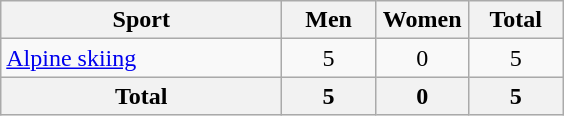<table class="wikitable sortable" style="text-align:center;">
<tr>
<th width=180>Sport</th>
<th width=55>Men</th>
<th width=55>Women</th>
<th width=55>Total</th>
</tr>
<tr>
<td align=left><a href='#'>Alpine skiing</a></td>
<td>5</td>
<td>0</td>
<td>5</td>
</tr>
<tr>
<th>Total</th>
<th>5</th>
<th>0</th>
<th>5</th>
</tr>
</table>
